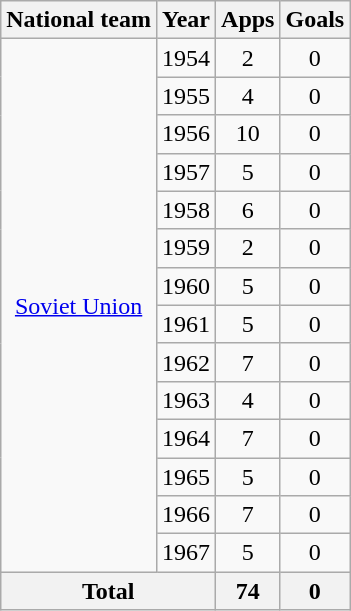<table class="wikitable" style="text-align:center">
<tr>
<th>National team</th>
<th>Year</th>
<th>Apps</th>
<th>Goals</th>
</tr>
<tr>
<td rowspan="14"><a href='#'>Soviet Union</a></td>
<td>1954</td>
<td>2</td>
<td>0</td>
</tr>
<tr>
<td>1955</td>
<td>4</td>
<td>0</td>
</tr>
<tr>
<td>1956</td>
<td>10</td>
<td>0</td>
</tr>
<tr>
<td>1957</td>
<td>5</td>
<td>0</td>
</tr>
<tr>
<td>1958</td>
<td>6</td>
<td>0</td>
</tr>
<tr>
<td>1959</td>
<td>2</td>
<td>0</td>
</tr>
<tr>
<td>1960</td>
<td>5</td>
<td>0</td>
</tr>
<tr>
<td>1961</td>
<td>5</td>
<td>0</td>
</tr>
<tr>
<td>1962</td>
<td>7</td>
<td>0</td>
</tr>
<tr>
<td>1963</td>
<td>4</td>
<td>0</td>
</tr>
<tr>
<td>1964</td>
<td>7</td>
<td>0</td>
</tr>
<tr>
<td>1965</td>
<td>5</td>
<td>0</td>
</tr>
<tr>
<td>1966</td>
<td>7</td>
<td>0</td>
</tr>
<tr>
<td>1967</td>
<td>5</td>
<td>0</td>
</tr>
<tr>
<th colspan="2">Total</th>
<th>74</th>
<th>0</th>
</tr>
</table>
